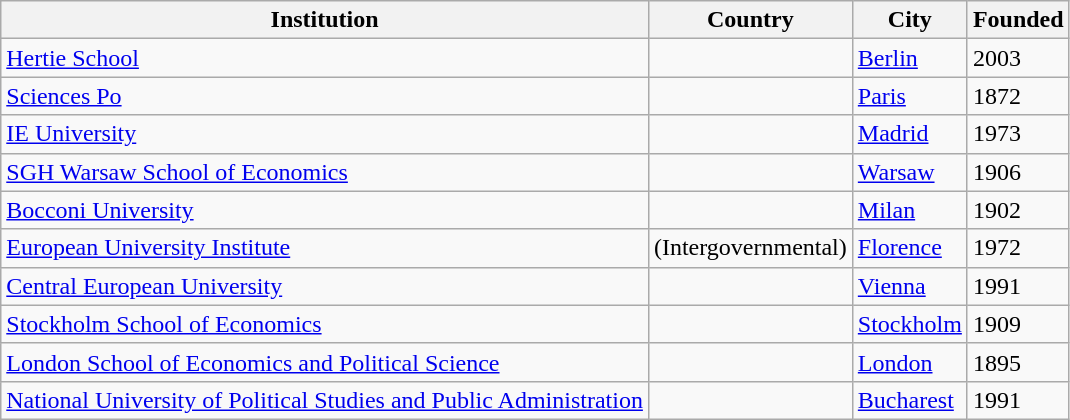<table class="wikitable sortable">
<tr>
<th>Institution</th>
<th>Country</th>
<th>City</th>
<th>Founded</th>
</tr>
<tr>
<td><a href='#'>Hertie School</a></td>
<td></td>
<td><a href='#'>Berlin</a></td>
<td>2003</td>
</tr>
<tr>
<td><a href='#'>Sciences Po</a></td>
<td></td>
<td><a href='#'>Paris</a></td>
<td>1872</td>
</tr>
<tr>
<td><a href='#'>IE University</a></td>
<td></td>
<td><a href='#'>Madrid</a></td>
<td>1973</td>
</tr>
<tr>
<td><a href='#'>SGH Warsaw School of Economics</a></td>
<td></td>
<td><a href='#'>Warsaw</a></td>
<td>1906</td>
</tr>
<tr>
<td><a href='#'>Bocconi University</a></td>
<td></td>
<td><a href='#'>Milan</a></td>
<td>1902</td>
</tr>
<tr>
<td><a href='#'>European University Institute</a></td>
<td> (Intergovernmental)</td>
<td><a href='#'>Florence</a></td>
<td>1972</td>
</tr>
<tr>
<td><a href='#'>Central European University</a></td>
<td></td>
<td><a href='#'>Vienna</a></td>
<td>1991</td>
</tr>
<tr>
<td><a href='#'>Stockholm School of Economics</a></td>
<td></td>
<td><a href='#'>Stockholm</a></td>
<td>1909</td>
</tr>
<tr>
<td><a href='#'>London School of Economics and Political Science</a></td>
<td></td>
<td><a href='#'>London</a></td>
<td>1895</td>
</tr>
<tr>
<td><a href='#'>National University of Political Studies and Public Administration</a></td>
<td></td>
<td><a href='#'>Bucharest</a></td>
<td>1991</td>
</tr>
</table>
